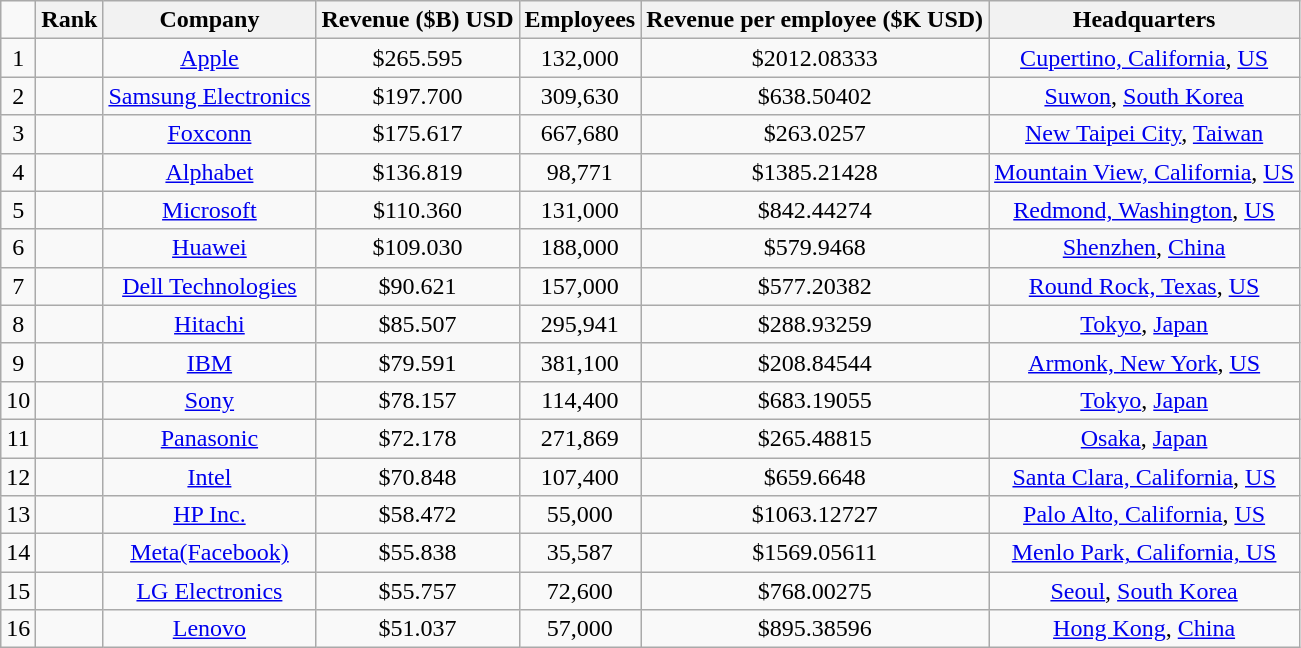<table class="wikitable sortable plainrowheads" style="text-align:center">
<tr>
<td></td>
<th>Rank</th>
<th>Company</th>
<th>Revenue ($B) USD</th>
<th>Employees</th>
<th>Revenue per employee ($K USD)</th>
<th>Headquarters</th>
</tr>
<tr>
<td>1</td>
<td></td>
<td><a href='#'>Apple</a></td>
<td>$265.595</td>
<td>132,000</td>
<td>$2012.08333</td>
<td><a href='#'>Cupertino, California</a>, <a href='#'>US</a></td>
</tr>
<tr>
<td>2</td>
<td></td>
<td><a href='#'>Samsung Electronics</a></td>
<td>$197.700</td>
<td>309,630</td>
<td>$638.50402</td>
<td><a href='#'>Suwon</a>, <a href='#'>South Korea</a></td>
</tr>
<tr>
<td>3</td>
<td></td>
<td><a href='#'>Foxconn</a></td>
<td>$175.617</td>
<td>667,680</td>
<td>$263.0257</td>
<td><a href='#'>New Taipei City</a>, <a href='#'>Taiwan</a></td>
</tr>
<tr>
<td>4</td>
<td></td>
<td><a href='#'>Alphabet</a></td>
<td>$136.819</td>
<td>98,771</td>
<td>$1385.21428</td>
<td><a href='#'>Mountain View, California</a>, <a href='#'>US</a></td>
</tr>
<tr>
<td>5</td>
<td></td>
<td><a href='#'>Microsoft</a></td>
<td>$110.360</td>
<td>131,000</td>
<td>$842.44274</td>
<td><a href='#'>Redmond, Washington</a>, <a href='#'>US</a></td>
</tr>
<tr>
<td>6</td>
<td></td>
<td><a href='#'>Huawei</a></td>
<td>$109.030</td>
<td>188,000</td>
<td>$579.9468</td>
<td><a href='#'>Shenzhen</a>, <a href='#'>China</a></td>
</tr>
<tr>
<td>7</td>
<td></td>
<td><a href='#'>Dell Technologies</a></td>
<td>$90.621</td>
<td>157,000</td>
<td>$577.20382</td>
<td><a href='#'>Round Rock, Texas</a>, <a href='#'>US</a></td>
</tr>
<tr>
<td>8</td>
<td></td>
<td><a href='#'>Hitachi</a></td>
<td>$85.507</td>
<td>295,941</td>
<td>$288.93259</td>
<td><a href='#'>Tokyo</a>, <a href='#'>Japan</a></td>
</tr>
<tr>
<td>9</td>
<td></td>
<td><a href='#'>IBM</a></td>
<td>$79.591</td>
<td>381,100</td>
<td>$208.84544</td>
<td><a href='#'>Armonk, New York</a>, <a href='#'>US</a></td>
</tr>
<tr>
<td>10</td>
<td></td>
<td><a href='#'>Sony</a></td>
<td>$78.157</td>
<td>114,400</td>
<td>$683.19055</td>
<td><a href='#'>Tokyo</a>, <a href='#'>Japan</a></td>
</tr>
<tr>
<td>11</td>
<td></td>
<td><a href='#'>Panasonic</a></td>
<td>$72.178</td>
<td>271,869</td>
<td>$265.48815</td>
<td><a href='#'>Osaka</a>, <a href='#'>Japan</a></td>
</tr>
<tr>
<td>12</td>
<td></td>
<td><a href='#'>Intel</a></td>
<td>$70.848</td>
<td>107,400</td>
<td>$659.6648</td>
<td><a href='#'>Santa Clara, California</a>, <a href='#'>US</a></td>
</tr>
<tr>
<td>13</td>
<td></td>
<td><a href='#'>HP Inc.</a></td>
<td>$58.472</td>
<td>55,000</td>
<td>$1063.12727</td>
<td><a href='#'>Palo Alto, California</a>, <a href='#'>US</a></td>
</tr>
<tr>
<td>14</td>
<td></td>
<td><a href='#'>Meta(Facebook)</a></td>
<td>$55.838</td>
<td>35,587</td>
<td>$1569.05611</td>
<td><a href='#'>Menlo Park, California, US</a></td>
</tr>
<tr>
<td>15</td>
<td></td>
<td><a href='#'>LG Electronics</a></td>
<td>$55.757</td>
<td>72,600</td>
<td>$768.00275</td>
<td><a href='#'>Seoul</a>, <a href='#'>South Korea</a></td>
</tr>
<tr>
<td>16</td>
<td></td>
<td><a href='#'>Lenovo</a></td>
<td>$51.037</td>
<td>57,000</td>
<td>$895.38596</td>
<td><a href='#'>Hong Kong</a>, <a href='#'>China</a></td>
</tr>
</table>
